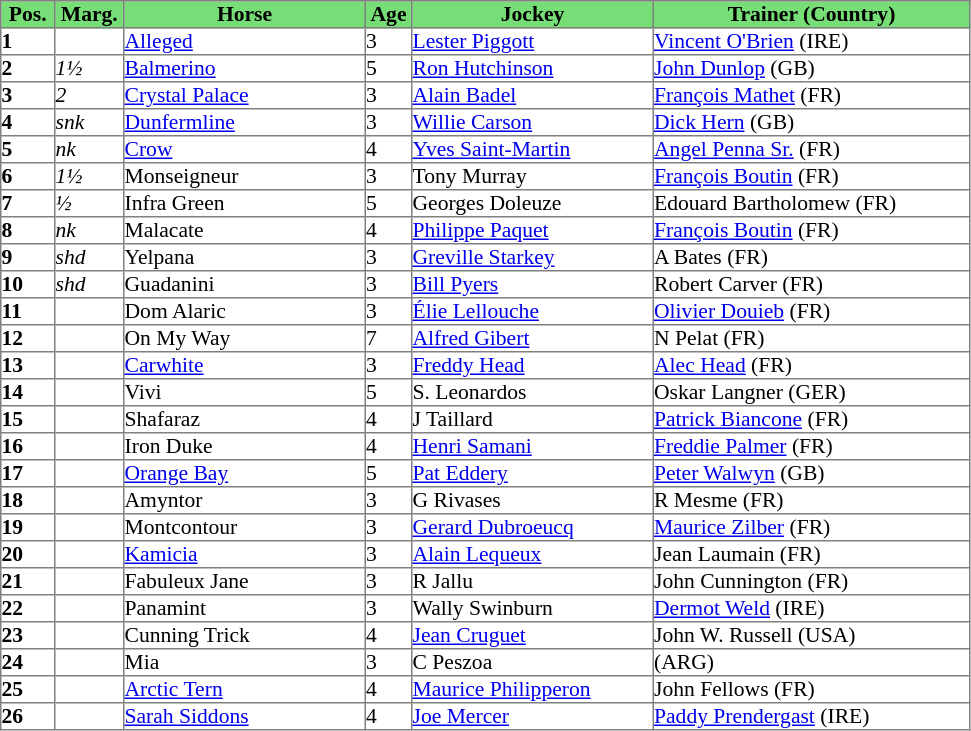<table class = "sortable" | border="1" cellpadding="0" style="border-collapse: collapse; font-size:90%">
<tr style="background:#7d7; text-align:center;">
<th style="width:35px;"><strong>Pos.</strong></th>
<th style="width:45px;"><strong>Marg.</strong></th>
<th style="width:160px;"><strong>Horse</strong></th>
<th style="width:30px;"><strong>Age</strong></th>
<th style="width:160px;"><strong>Jockey</strong></th>
<th style="width:210px;"><strong>Trainer (Country)</strong></th>
</tr>
<tr>
<td><strong>1</strong></td>
<td></td>
<td><a href='#'>Alleged</a></td>
<td>3</td>
<td><a href='#'>Lester Piggott</a></td>
<td><a href='#'>Vincent O'Brien</a> (IRE)</td>
</tr>
<tr>
<td><strong>2</strong></td>
<td><em>1½</em></td>
<td><a href='#'>Balmerino</a></td>
<td>5</td>
<td><a href='#'>Ron Hutchinson</a></td>
<td><a href='#'>John Dunlop</a> (GB)</td>
</tr>
<tr>
<td><strong>3</strong></td>
<td><em>2</em></td>
<td><a href='#'>Crystal Palace</a></td>
<td>3</td>
<td><a href='#'>Alain Badel</a></td>
<td><a href='#'>François Mathet</a> (FR)</td>
</tr>
<tr>
<td><strong>4</strong></td>
<td><em>snk</em></td>
<td><a href='#'>Dunfermline</a></td>
<td>3</td>
<td><a href='#'>Willie Carson</a></td>
<td><a href='#'>Dick Hern</a> (GB)</td>
</tr>
<tr>
<td><strong>5</strong></td>
<td><em>nk</em></td>
<td><a href='#'>Crow</a></td>
<td>4</td>
<td><a href='#'>Yves Saint-Martin</a></td>
<td><a href='#'>Angel Penna Sr.</a> (FR)</td>
</tr>
<tr>
<td><strong>6</strong></td>
<td><em>1½</em></td>
<td>Monseigneur</td>
<td>3</td>
<td>Tony Murray</td>
<td><a href='#'>François Boutin</a> (FR)</td>
</tr>
<tr>
<td><strong>7</strong></td>
<td><em>½</em></td>
<td>Infra Green</td>
<td>5</td>
<td>Georges Doleuze</td>
<td>Edouard Bartholomew (FR)</td>
</tr>
<tr>
<td><strong>8</strong></td>
<td><em>nk</em></td>
<td>Malacate</td>
<td>4</td>
<td><a href='#'>Philippe Paquet</a></td>
<td><a href='#'>François Boutin</a> (FR)</td>
</tr>
<tr>
<td><strong>9</strong></td>
<td><em>shd</em></td>
<td>Yelpana</td>
<td>3</td>
<td><a href='#'>Greville Starkey</a></td>
<td>A Bates (FR)</td>
</tr>
<tr>
<td><strong>10</strong></td>
<td><em>shd</em></td>
<td>Guadanini</td>
<td>3</td>
<td><a href='#'>Bill Pyers</a></td>
<td>Robert Carver (FR)</td>
</tr>
<tr>
<td><strong>11</strong></td>
<td></td>
<td>Dom Alaric</td>
<td>3</td>
<td><a href='#'>Élie Lellouche</a></td>
<td><a href='#'>Olivier Douieb</a> (FR)</td>
</tr>
<tr>
<td><strong>12</strong></td>
<td></td>
<td>On My Way</td>
<td>7</td>
<td><a href='#'>Alfred Gibert</a></td>
<td>N Pelat (FR)</td>
</tr>
<tr>
<td><strong>13</strong></td>
<td></td>
<td><a href='#'>Carwhite</a></td>
<td>3</td>
<td><a href='#'>Freddy Head</a></td>
<td><a href='#'>Alec Head</a> (FR)</td>
</tr>
<tr>
<td><strong>14</strong></td>
<td></td>
<td>Vivi</td>
<td>5</td>
<td>S. Leonardos</td>
<td>Oskar Langner (GER)</td>
</tr>
<tr>
<td><strong>15</strong></td>
<td></td>
<td>Shafaraz</td>
<td>4</td>
<td>J Taillard</td>
<td><a href='#'>Patrick Biancone</a> (FR)</td>
</tr>
<tr>
<td><strong>16</strong></td>
<td></td>
<td>Iron Duke</td>
<td>4</td>
<td><a href='#'>Henri Samani</a></td>
<td><a href='#'>Freddie Palmer</a> (FR)</td>
</tr>
<tr>
<td><strong>17</strong></td>
<td></td>
<td><a href='#'>Orange Bay</a></td>
<td>5</td>
<td><a href='#'>Pat Eddery</a></td>
<td><a href='#'>Peter Walwyn</a> (GB)</td>
</tr>
<tr>
<td><strong>18</strong></td>
<td></td>
<td>Amyntor</td>
<td>3</td>
<td>G Rivases</td>
<td>R Mesme (FR)</td>
</tr>
<tr>
<td><strong>19</strong></td>
<td></td>
<td>Montcontour</td>
<td>3</td>
<td><a href='#'>Gerard Dubroeucq</a></td>
<td><a href='#'>Maurice Zilber</a> (FR)</td>
</tr>
<tr>
<td><strong>20</strong></td>
<td></td>
<td><a href='#'>Kamicia</a></td>
<td>3</td>
<td><a href='#'>Alain Lequeux</a></td>
<td>Jean Laumain (FR)</td>
</tr>
<tr>
<td><strong>21</strong></td>
<td></td>
<td>Fabuleux Jane</td>
<td>3</td>
<td>R Jallu</td>
<td>John Cunnington (FR)</td>
</tr>
<tr>
<td><strong>22</strong></td>
<td></td>
<td>Panamint</td>
<td>3</td>
<td>Wally Swinburn</td>
<td><a href='#'>Dermot Weld</a> (IRE)</td>
</tr>
<tr>
<td><strong>23</strong></td>
<td></td>
<td>Cunning Trick</td>
<td>4</td>
<td><a href='#'>Jean Cruguet</a></td>
<td>John W. Russell (USA)</td>
</tr>
<tr>
<td><strong>24</strong></td>
<td></td>
<td>Mia</td>
<td>3</td>
<td>C Peszoa</td>
<td>(ARG)</td>
</tr>
<tr>
<td><strong>25</strong></td>
<td></td>
<td><a href='#'>Arctic Tern</a></td>
<td>4</td>
<td><a href='#'>Maurice Philipperon</a></td>
<td>John Fellows (FR)</td>
</tr>
<tr>
<td><strong>26</strong></td>
<td></td>
<td><a href='#'>Sarah Siddons</a></td>
<td>4</td>
<td><a href='#'>Joe Mercer</a></td>
<td><a href='#'>Paddy Prendergast</a> (IRE)</td>
</tr>
</table>
